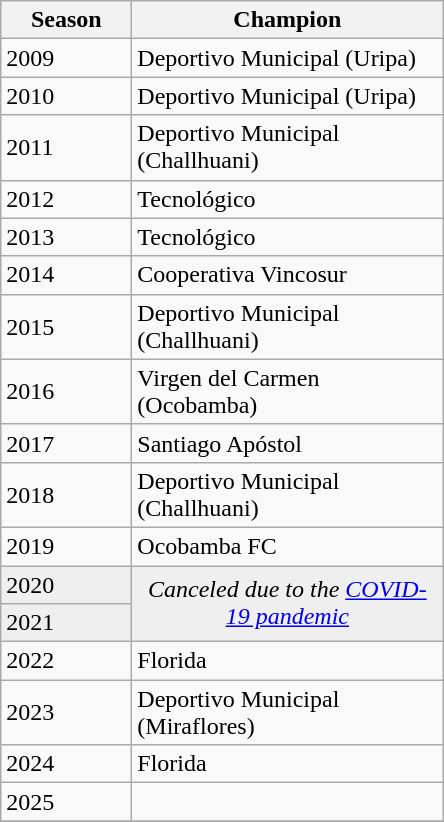<table class="wikitable sortable">
<tr>
<th width=80px>Season</th>
<th width=200px>Champion</th>
</tr>
<tr>
<td>2009</td>
<td>Deportivo Municipal (Uripa)</td>
</tr>
<tr>
<td>2010</td>
<td>Deportivo Municipal (Uripa)</td>
</tr>
<tr>
<td>2011</td>
<td>Deportivo Municipal (Challhuani)</td>
</tr>
<tr>
<td>2012</td>
<td>Tecnológico</td>
</tr>
<tr>
<td>2013</td>
<td>Tecnológico</td>
</tr>
<tr>
<td>2014</td>
<td>Cooperativa Vincosur</td>
</tr>
<tr>
<td>2015</td>
<td>Deportivo Municipal (Challhuani)</td>
</tr>
<tr>
<td>2016</td>
<td>Virgen del Carmen (Ocobamba)</td>
</tr>
<tr>
<td>2017</td>
<td>Santiago Apóstol</td>
</tr>
<tr>
<td>2018</td>
<td>Deportivo Municipal (Challhuani)</td>
</tr>
<tr>
<td>2019</td>
<td>Ocobamba FC</td>
</tr>
<tr bgcolor=#efefef>
<td>2020</td>
<td rowspan=2 colspan="1" align=center><em>Canceled due to the <a href='#'>COVID-19 pandemic</a></em></td>
</tr>
<tr bgcolor=#efefef>
<td>2021</td>
</tr>
<tr>
<td>2022</td>
<td>Florida</td>
</tr>
<tr>
<td>2023</td>
<td>Deportivo Municipal (Miraflores)</td>
</tr>
<tr>
<td>2024</td>
<td>Florida</td>
</tr>
<tr>
<td>2025</td>
<td></td>
</tr>
<tr>
</tr>
</table>
